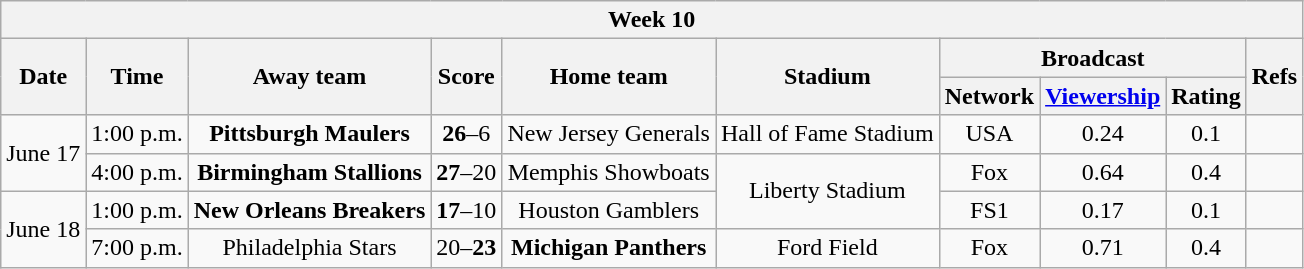<table class="wikitable" style="text-align:center;">
<tr>
<th colspan="10">Week 10</th>
</tr>
<tr>
<th rowspan="2">Date</th>
<th rowspan="2">Time<br></th>
<th rowspan="2">Away team</th>
<th rowspan="2">Score</th>
<th rowspan="2">Home team</th>
<th rowspan="2">Stadium</th>
<th colspan="3">Broadcast</th>
<th rowspan="2">Refs</th>
</tr>
<tr>
<th>Network</th>
<th><a href='#'>Viewership</a><br></th>
<th>Rating<br></th>
</tr>
<tr>
<td rowspan=2>June 17</td>
<td>1:00 p.m.</td>
<td><strong>Pittsburgh Maulers</strong></td>
<td><strong>26</strong>–6</td>
<td>New Jersey Generals</td>
<td>Hall of Fame Stadium</td>
<td>USA</td>
<td>0.24</td>
<td>0.1</td>
<td></td>
</tr>
<tr>
<td>4:00 p.m.</td>
<td><strong>Birmingham Stallions</strong></td>
<td><strong>27</strong>–20</td>
<td>Memphis Showboats</td>
<td rowspan="2">Liberty Stadium</td>
<td>Fox</td>
<td>0.64</td>
<td>0.4</td>
<td></td>
</tr>
<tr>
<td rowspan=2>June 18</td>
<td>1:00 p.m.</td>
<td><strong>New Orleans Breakers</strong></td>
<td><strong>17</strong>–10</td>
<td>Houston Gamblers</td>
<td>FS1</td>
<td>0.17</td>
<td>0.1</td>
<td></td>
</tr>
<tr>
<td>7:00 p.m.</td>
<td>Philadelphia Stars</td>
<td>20–<strong>23</strong></td>
<td><strong>Michigan Panthers</strong></td>
<td>Ford Field</td>
<td>Fox</td>
<td>0.71</td>
<td>0.4</td>
<td></td>
</tr>
</table>
